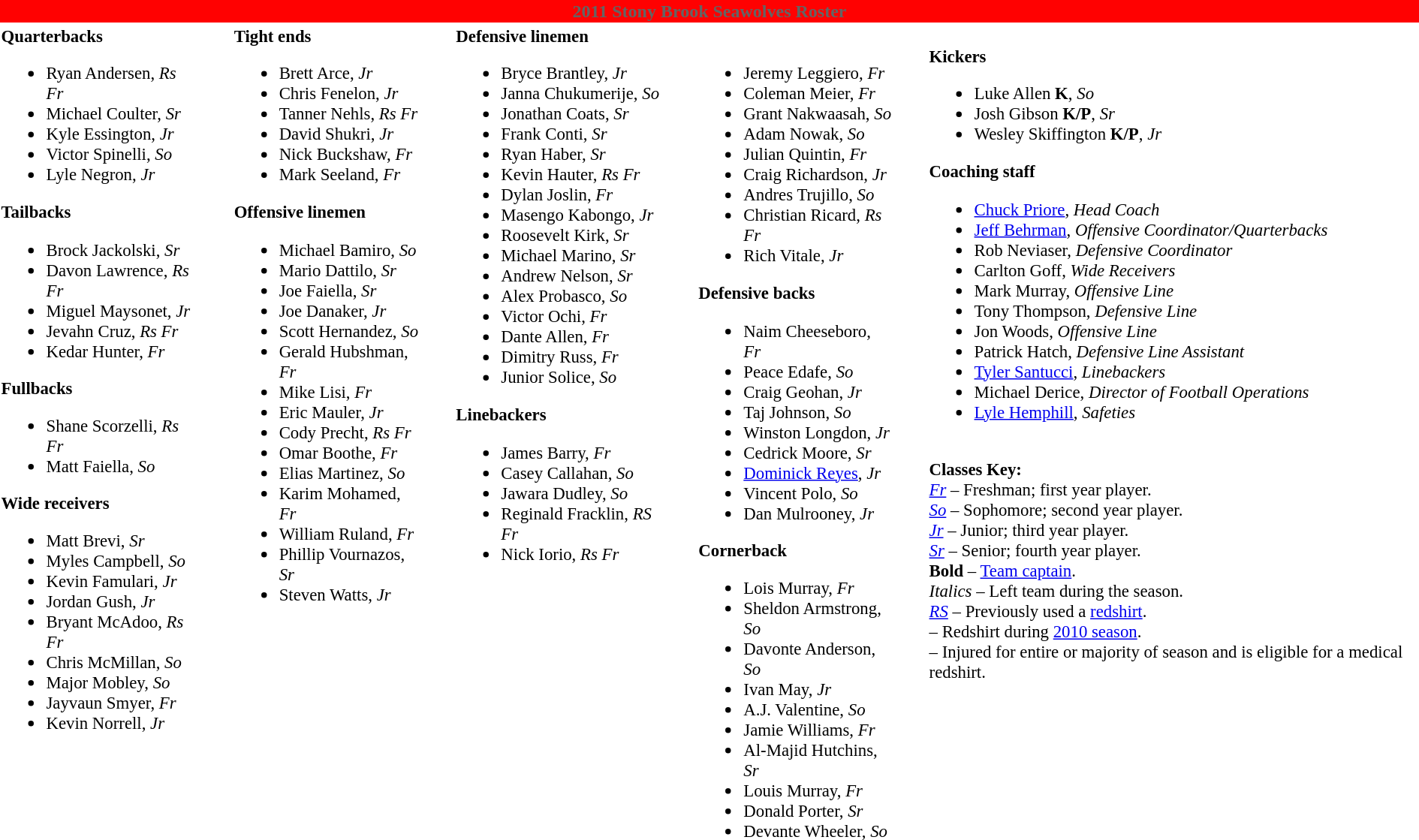<table class="toccolours" style="text-align: left;">
<tr>
<th colspan="9" style="background-color: #FF0101; color:#646464; text-align:center">2011 Stony Brook Seawolves Roster</th>
</tr>
<tr>
<td style="font-size: 95%;" valign="top"><strong>Quarterbacks</strong><br><ul><li> Ryan Andersen, <em>Rs Fr</em></li><li> Michael Coulter, <em>Sr</em></li><li> Kyle Essington, <em>Jr</em></li><li> Victor Spinelli, <em>So</em></li><li> Lyle Negron, <em>Jr</em></li></ul><strong>Tailbacks</strong><ul><li> Brock Jackolski, <em>Sr</em></li><li> Davon Lawrence, <em>Rs Fr</em></li><li> Miguel Maysonet, <em>Jr</em></li><li> Jevahn Cruz, <em>Rs Fr</em></li><li> Kedar Hunter, <em>Fr</em></li></ul><strong>Fullbacks</strong><ul><li> Shane Scorzelli, <em>Rs Fr</em></li><li> Matt Faiella, <em>So</em></li></ul><strong>Wide receivers</strong><ul><li> Matt Brevi, <em>Sr</em></li><li> Myles Campbell, <em>So</em></li><li> Kevin Famulari, <em>Jr</em></li><li> Jordan Gush, <em>Jr</em></li><li> Bryant McAdoo, <em>Rs Fr</em></li><li> Chris McMillan, <em>So</em></li><li> Major Mobley, <em>So</em></li><li> Jayvaun Smyer, <em>Fr</em></li><li> Kevin Norrell, <em>Jr</em></li></ul></td>
<td style="width: 25px;"></td>
<td style="font-size: 95%;" valign="top"><strong>Tight ends</strong><br><ul><li> Brett Arce, <em>Jr</em></li><li> Chris Fenelon, <em>Jr</em></li><li> Tanner Nehls, <em>Rs Fr</em></li><li> David Shukri, <em>Jr</em></li><li> Nick Buckshaw, <em>Fr</em></li><li> Mark Seeland, <em>Fr</em></li></ul><strong>Offensive linemen</strong><ul><li> Michael Bamiro, <em>So</em></li><li> Mario Dattilo, <em>Sr</em></li><li> Joe Faiella, <em>Sr</em></li><li> Joe Danaker, <em>Jr</em></li><li> Scott Hernandez, <em>So</em></li><li> Gerald Hubshman, <em>Fr</em></li><li> Mike Lisi, <em>Fr</em></li><li> Eric Mauler, <em>Jr</em></li><li> Cody Precht, <em>Rs Fr</em></li><li> Omar Boothe, <em>Fr</em></li><li> Elias Martinez, <em>So</em></li><li> Karim Mohamed, <em>Fr</em></li><li> William Ruland, <em>Fr</em></li><li> Phillip Vournazos, <em>Sr</em></li><li> Steven Watts, <em>Jr</em></li></ul></td>
<td style="width: 25px;"></td>
<td style="font-size: 95%;" valign="top"><strong>Defensive linemen</strong><br><ul><li> Bryce Brantley, <em>Jr</em></li><li> Janna Chukumerije, <em>So</em></li><li> Jonathan Coats, <em>Sr</em></li><li> Frank Conti, <em>Sr</em></li><li> Ryan Haber, <em>Sr</em></li><li> Kevin Hauter, <em>Rs Fr</em></li><li> Dylan Joslin, <em>Fr</em></li><li> Masengo Kabongo, <em>Jr</em></li><li> Roosevelt Kirk, <em>Sr</em></li><li> Michael Marino, <em>Sr</em></li><li> Andrew Nelson, <em>Sr</em></li><li> Alex Probasco, <em>So</em></li><li> Victor Ochi, <em>Fr</em></li><li> Dante Allen, <em>Fr</em></li><li> Dimitry Russ, <em>Fr</em></li><li> Junior Solice, <em>So</em></li></ul><strong>Linebackers</strong><ul><li> James Barry, <em>Fr</em></li><li> Casey Callahan, <em>So</em></li><li> Jawara Dudley, <em>So</em></li><li> Reginald Fracklin, <em>RS Fr</em></li><li> Nick Iorio, <em>Rs Fr</em></li></ul></td>
<td style="width: 25px;"></td>
<td style="font-size: 95%;" valign="top"><br><ul><li> Jeremy Leggiero, <em>Fr</em></li><li> Coleman Meier, <em>Fr</em></li><li> Grant Nakwaasah, <em>So</em></li><li> Adam Nowak, <em>So</em></li><li> Julian Quintin, <em>Fr</em></li><li> Craig Richardson, <em>Jr</em></li><li> Andres Trujillo, <em>So</em></li><li> Christian Ricard, <em>Rs Fr</em></li><li> Rich Vitale, <em>Jr</em></li></ul><strong>Defensive backs</strong><ul><li> Naim Cheeseboro, <em>Fr</em></li><li> Peace Edafe, <em>So</em></li><li> Craig Geohan, <em>Jr</em></li><li> Taj Johnson, <em>So</em></li><li> Winston Longdon, <em>Jr</em></li><li> Cedrick Moore, <em>Sr</em></li><li> <a href='#'>Dominick Reyes</a>, <em>Jr</em></li><li> Vincent Polo, <em>So</em></li><li> Dan Mulrooney, <em>Jr</em></li></ul><strong>Cornerback</strong><ul><li> Lois Murray, <em>Fr</em></li><li> Sheldon Armstrong, <em>So</em></li><li> Davonte Anderson, <em>So</em></li><li> Ivan May, <em>Jr</em></li><li> A.J. Valentine, <em>So</em></li><li> Jamie Williams, <em>Fr</em></li><li> Al-Majid Hutchins, <em>Sr</em></li><li> Louis Murray, <em>Fr</em></li><li> Donald Porter, <em>Sr</em></li><li> Devante Wheeler, <em>So</em></li></ul></td>
<td style="width: 25px;"></td>
<td style="font-size: 95%;" valign="top"><br><strong>Kickers</strong><ul><li> Luke Allen <strong>K</strong>, <em>So</em></li><li> Josh Gibson <strong>K/P</strong>, <em>Sr</em></li><li> Wesley Skiffington <strong>K/P</strong>, <em>Jr</em></li></ul><strong>Coaching staff</strong><ul><li><a href='#'>Chuck Priore</a>, <em>Head Coach</em></li><li><a href='#'>Jeff Behrman</a>, <em>Offensive Coordinator/Quarterbacks</em></li><li>Rob Neviaser, <em>Defensive Coordinator</em></li><li>Carlton Goff, <em>Wide Receivers</em></li><li>Mark Murray, <em>Offensive Line</em></li><li>Tony Thompson, <em>Defensive Line</em></li><li>Jon Woods, <em>Offensive Line</em></li><li>Patrick Hatch, <em>Defensive Line Assistant</em></li><li><a href='#'>Tyler Santucci</a>, <em>Linebackers</em></li><li>Michael Derice, <em>Director of Football Operations</em></li><li><a href='#'>Lyle Hemphill</a>, <em>Safeties</em></li></ul><br>
<strong>Classes Key:</strong><br><em><a href='#'>Fr</a></em> – Freshman; first year player.<br><em><a href='#'>So</a></em> – Sophomore; second year player.<br><em><a href='#'>Jr</a></em> – Junior; third year player.<br><em><a href='#'>Sr</a></em> – Senior; fourth year player.<br><strong>Bold</strong> – <a href='#'>Team captain</a>.<br><em>Italics</em> – Left team during the season.<br><em><a href='#'>RS</a></em> – Previously used a <a href='#'>redshirt</a>.<br> – Redshirt during <a href='#'>2010 season</a>.<br> – Injured for entire or majority of season and is eligible for a medical redshirt.<br><span></span><br></td>
</tr>
</table>
